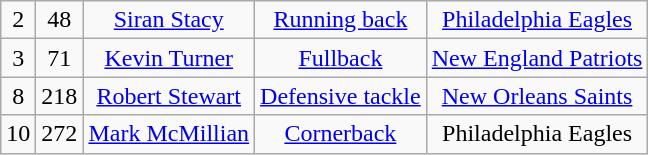<table class="wikitable" style="text-align:center">
<tr>
<td>2</td>
<td>48</td>
<td><a href='#'>Siran Stacy</a></td>
<td><a href='#'>Running back</a></td>
<td><a href='#'>Philadelphia Eagles</a></td>
</tr>
<tr>
<td>3</td>
<td>71</td>
<td><a href='#'>Kevin Turner</a></td>
<td><a href='#'>Fullback</a></td>
<td><a href='#'>New England Patriots</a></td>
</tr>
<tr>
<td>8</td>
<td>218</td>
<td><a href='#'>Robert Stewart</a></td>
<td><a href='#'>Defensive tackle</a></td>
<td><a href='#'>New Orleans Saints</a></td>
</tr>
<tr>
<td>10</td>
<td>272</td>
<td><a href='#'>Mark McMillian</a></td>
<td><a href='#'>Cornerback</a></td>
<td>Philadelphia Eagles</td>
</tr>
</table>
